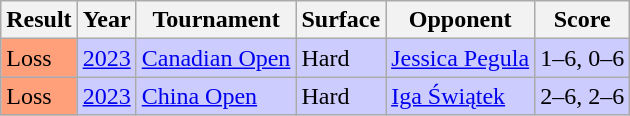<table class="sortable wikitable">
<tr>
<th>Result</th>
<th>Year</th>
<th>Tournament</th>
<th>Surface</th>
<th>Opponent</th>
<th>Score</th>
</tr>
<tr bgcolor=ccccff>
<td bgcolor=ffa07a>Loss</td>
<td><a href='#'>2023</a></td>
<td><a href='#'>Canadian Open</a></td>
<td>Hard</td>
<td> <a href='#'>Jessica Pegula</a></td>
<td>1–6, 0–6</td>
</tr>
<tr bgcolor=ccccff>
<td bgcolor=ffa07a>Loss</td>
<td><a href='#'>2023</a></td>
<td><a href='#'>China Open</a></td>
<td>Hard</td>
<td> <a href='#'>Iga Świątek</a></td>
<td>2–6, 2–6</td>
</tr>
</table>
